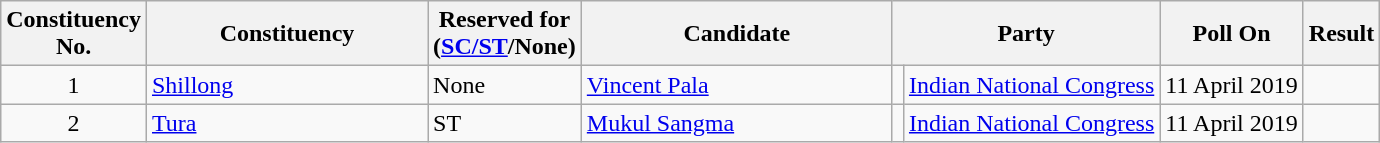<table class= "wikitable sortable">
<tr>
<th>Constituency <br> No.</th>
<th style="width:180px;">Constituency</th>
<th>Reserved for<br>(<a href='#'>SC/ST</a>/None)</th>
<th style="width:200px;">Candidate </th>
<th colspan="2">Party</th>
<th>Poll On</th>
<th>Result</th>
</tr>
<tr>
<td style="text-align:center;">1</td>
<td><a href='#'>Shillong</a></td>
<td>None</td>
<td><a href='#'>Vincent Pala</a></td>
<td bgcolor=></td>
<td><a href='#'>Indian National Congress</a></td>
<td>11 April 2019</td>
<td></td>
</tr>
<tr>
<td style="text-align:center;">2</td>
<td><a href='#'>Tura</a></td>
<td>ST</td>
<td><a href='#'>Mukul Sangma</a></td>
<td bgcolor=></td>
<td><a href='#'>Indian National Congress</a></td>
<td>11 April 2019</td>
<td></td>
</tr>
</table>
